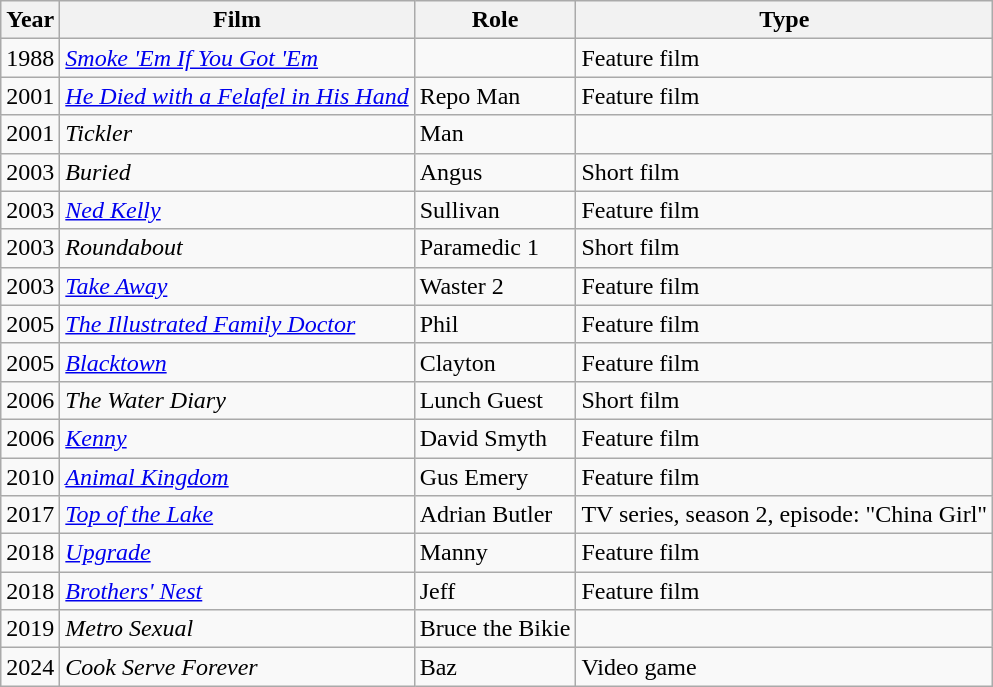<table class="wikitable" style="text-align:left">
<tr>
<th>Year</th>
<th>Film</th>
<th>Role</th>
<th>Type</th>
</tr>
<tr>
<td>1988</td>
<td><em><a href='#'>Smoke 'Em If You Got 'Em</a></em></td>
<td></td>
<td>Feature film</td>
</tr>
<tr>
<td>2001</td>
<td><em><a href='#'>He Died with a Felafel in His Hand</a> </em></td>
<td>Repo Man</td>
<td>Feature film</td>
</tr>
<tr>
<td>2001</td>
<td><em>Tickler</em></td>
<td>Man</td>
<td></td>
</tr>
<tr>
<td>2003</td>
<td><em>Buried</em></td>
<td>Angus</td>
<td>Short film</td>
</tr>
<tr>
<td>2003</td>
<td><em><a href='#'>Ned Kelly</a></em></td>
<td>Sullivan</td>
<td>Feature film</td>
</tr>
<tr>
<td>2003</td>
<td><em>Roundabout</em></td>
<td>Paramedic 1</td>
<td>Short film</td>
</tr>
<tr>
<td>2003</td>
<td><em><a href='#'>Take Away</a></em></td>
<td>Waster 2</td>
<td>Feature film</td>
</tr>
<tr>
<td>2005</td>
<td><em><a href='#'>The Illustrated Family Doctor</a></em></td>
<td>Phil</td>
<td>Feature film</td>
</tr>
<tr>
<td>2005</td>
<td><em><a href='#'>Blacktown</a></em></td>
<td>Clayton</td>
<td>Feature film</td>
</tr>
<tr>
<td>2006</td>
<td><em>The Water Diary</em></td>
<td>Lunch Guest</td>
<td>Short film</td>
</tr>
<tr>
<td>2006</td>
<td><em><a href='#'>Kenny</a></em></td>
<td>David Smyth</td>
<td>Feature film</td>
</tr>
<tr>
<td>2010</td>
<td><em><a href='#'>Animal Kingdom</a></em></td>
<td>Gus Emery</td>
<td>Feature film</td>
</tr>
<tr>
<td>2017</td>
<td><em><a href='#'>Top of the Lake</a></em></td>
<td>Adrian Butler</td>
<td>TV series, season 2, episode: "China Girl"</td>
</tr>
<tr>
<td>2018</td>
<td><em><a href='#'>Upgrade</a></em></td>
<td>Manny</td>
<td>Feature film</td>
</tr>
<tr>
<td>2018</td>
<td><em><a href='#'>Brothers' Nest</a></em></td>
<td>Jeff</td>
<td>Feature film</td>
</tr>
<tr>
<td>2019</td>
<td><em>Metro Sexual</em></td>
<td>Bruce the Bikie</td>
</tr>
<tr>
<td>2024</td>
<td><em>Cook Serve Forever</em></td>
<td>Baz</td>
<td>Video game</td>
</tr>
</table>
